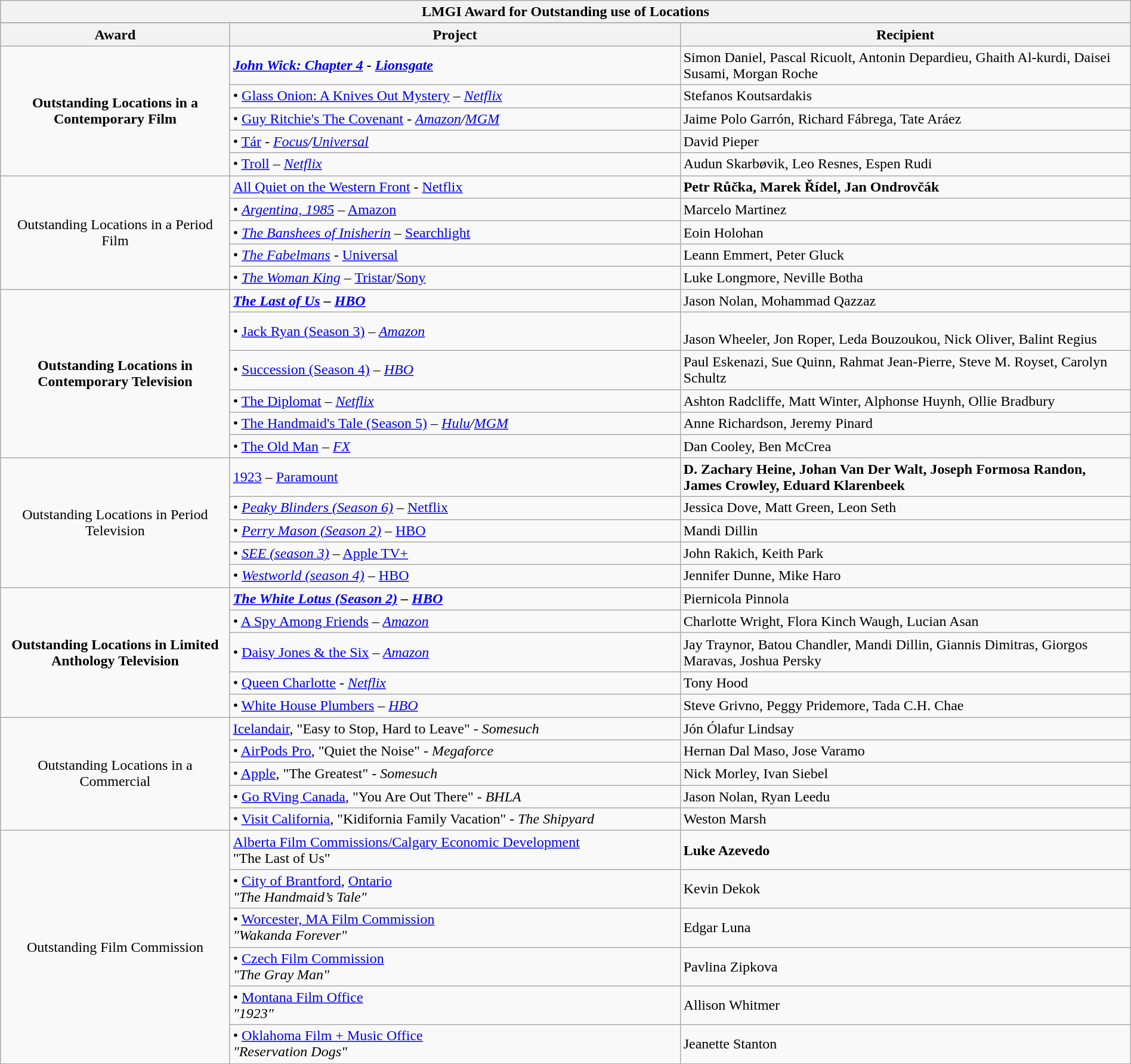<table class=wikitable width="100%">
<tr>
<th colspan="3">LMGI Award for Outstanding use of Locations</th>
</tr>
<tr>
</tr>
<tr>
<th width="200"><strong>Award</strong></th>
<th width="400"><strong>Project</strong></th>
<th width="400"><strong>Recipient</strong></th>
</tr>
<tr>
<td rowspan="5" style="text-align:center;"><strong>Outstanding Locations in a Contemporary Film</strong></td>
<td><strong><em><a href='#'>John Wick: Chapter 4</a><em> - <a href='#'>Lionsgate</a><strong></td>
<td></strong>Simon Daniel, Pascal Ricuolt, Antonin Depardieu, Ghaith Al-kurdi, Daisei Susami, Morgan Roche<strong></td>
</tr>
<tr>
<td>• </em><a href='#'>Glass Onion: A Knives Out Mystery</a><em> – <a href='#'>Netflix</a></td>
<td>Stefanos Koutsardakis</td>
</tr>
<tr>
<td>• </em><a href='#'>Guy Ritchie's The Covenant</a><em> - <a href='#'>Amazon</a>/<a href='#'>MGM</a></td>
<td>Jaime Polo Garrón, Richard Fábrega, Tate Aráez</td>
</tr>
<tr>
<td>• </em><a href='#'>Tár</a><em> - <a href='#'>Focus</a>/<a href='#'>Universal</a></td>
<td>David Pieper</td>
</tr>
<tr>
<td>• </em><a href='#'>Troll</a><em> – <a href='#'>Netflix</a></td>
<td>Audun Skarbøvik, Leo Resnes, Espen Rudi</td>
</tr>
<tr>
<td rowspan="5" style="text-align:center;"></strong>Outstanding Locations in a Period Film<strong></td>
<td></em></strong><a href='#'>All Quiet on the Western Front</a></em> - <a href='#'>Netflix</a></strong></td>
<td><strong>Petr Růčka, Marek Řídel, Jan Ondrovčák</strong></td>
</tr>
<tr>
<td>• <em><a href='#'>Argentina, 1985</a></em> – <a href='#'>Amazon</a></td>
<td>Marcelo Martinez</td>
</tr>
<tr>
<td>• <em><a href='#'>The Banshees of Inisherin</a></em> – <a href='#'>Searchlight</a></td>
<td>Eoin Holohan</td>
</tr>
<tr>
<td>• <em><a href='#'>The Fabelmans</a></em> - <a href='#'>Universal</a></td>
<td>Leann Emmert, Peter Gluck</td>
</tr>
<tr>
<td>• <em><a href='#'>The Woman King</a></em> – <a href='#'>Tristar</a>/<a href='#'>Sony</a></td>
<td>Luke Longmore, Neville Botha</td>
</tr>
<tr>
<td rowspan="6" style="text-align:center;"><strong>Outstanding Locations in Contemporary Television</strong></td>
<td><strong><em><a href='#'>The Last of Us</a><em> – <a href='#'>HBO</a><strong></td>
<td></strong>Jason Nolan, Mohammad Qazzaz<strong></td>
</tr>
<tr>
<td>• </em><a href='#'>Jack Ryan (Season 3)</a><em> – <a href='#'>Amazon</a></td>
<td><br>Jason Wheeler, Jon Roper, Leda Bouzoukou, Nick Oliver, Balint Regius</td>
</tr>
<tr>
<td>• </em><a href='#'>Succession (Season 4)</a><em> – <a href='#'>HBO</a></td>
<td>Paul Eskenazi, Sue Quinn, Rahmat Jean-Pierre, Steve M. Royset, Carolyn Schultz</td>
</tr>
<tr>
<td>• </em><a href='#'>The Diplomat</a><em> – <a href='#'>Netflix</a></td>
<td>Ashton Radcliffe, Matt Winter, Alphonse Huynh, Ollie Bradbury</td>
</tr>
<tr>
<td>• </em><a href='#'>The Handmaid's Tale (Season 5)</a><em> – <a href='#'>Hulu</a>/<a href='#'>MGM</a></td>
<td>Anne Richardson, Jeremy Pinard</td>
</tr>
<tr>
<td>• </em><a href='#'>The Old Man</a><em> – <a href='#'>FX</a></td>
<td>Dan Cooley, Ben McCrea</td>
</tr>
<tr>
<td rowspan="5" style="text-align:center;"></strong>Outstanding Locations in Period Television<strong></td>
<td></em></strong><a href='#'>1923</a></em> – <a href='#'>Paramount</a></strong></td>
<td><strong>D. Zachary Heine, Johan Van Der Walt, Joseph Formosa Randon, James Crowley, Eduard Klarenbeek</strong></td>
</tr>
<tr>
<td>• <em><a href='#'>Peaky Blinders (Season 6)</a></em> – <a href='#'>Netflix</a></td>
<td>Jessica Dove, Matt Green, Leon Seth</td>
</tr>
<tr>
<td>• <em><a href='#'>Perry Mason (Season 2)</a></em> – <a href='#'>HBO</a></td>
<td>Mandi Dillin</td>
</tr>
<tr>
<td>• <em><a href='#'>SEE (season 3)</a></em> – <a href='#'>Apple TV+</a></td>
<td>John Rakich, Keith Park</td>
</tr>
<tr>
<td>• <em><a href='#'>Westworld (season 4)</a></em> – <a href='#'>HBO</a></td>
<td>Jennifer Dunne, Mike Haro</td>
</tr>
<tr>
<td rowspan="5" style="text-align:center;"><strong>Outstanding Locations in Limited Anthology Television</strong></td>
<td><strong><em><a href='#'>The White Lotus (Season 2)</a><em> – <a href='#'>HBO</a><strong></td>
<td></strong>Piernicola Pinnola<strong></td>
</tr>
<tr>
<td>• </em><a href='#'>A Spy Among Friends</a><em> – <a href='#'>Amazon</a></td>
<td>Charlotte Wright, Flora Kinch Waugh, Lucian Asan</td>
</tr>
<tr>
<td>• </em><a href='#'>Daisy Jones & the Six</a><em> – <a href='#'>Amazon</a></td>
<td>Jay Traynor, Batou Chandler, Mandi Dillin, Giannis Dimitras, Giorgos Maravas, Joshua Persky</td>
</tr>
<tr>
<td>• </em><a href='#'>Queen Charlotte</a><em> - <a href='#'>Netflix</a></td>
<td>Tony Hood</td>
</tr>
<tr>
<td>• </em><a href='#'>White House Plumbers</a><em> – <a href='#'>HBO</a></td>
<td>Steve Grivno, Peggy Pridemore, Tada C.H. Chae</td>
</tr>
<tr>
<td rowspan="5" style="text-align:center;"></strong>Outstanding Locations in a Commercial<strong></td>
<td></strong><a href='#'>Icelandair</a>, </em>"Easy to Stop, Hard to Leave"<em> - Somesuch<strong></td>
<td></strong>Jón Ólafur Lindsay<strong></td>
</tr>
<tr>
<td>• <a href='#'>AirPods Pro</a>, </em>"Quiet the Noise"<em> - Megaforce</td>
<td>Hernan Dal Maso, Jose Varamo</td>
</tr>
<tr>
<td>• <a href='#'>Apple</a>, </em>"The Greatest"<em> - Somesuch</td>
<td>Nick Morley, Ivan Siebel</td>
</tr>
<tr>
<td>• <a href='#'>Go RVing Canada</a>, </em>"You Are Out There"<em> - BHLA</td>
<td>Jason Nolan, Ryan Leedu</td>
</tr>
<tr>
<td>• <a href='#'>Visit California</a>, </em>"Kidifornia Family Vacation"<em> - The Shipyard</td>
<td>Weston Marsh</td>
</tr>
<tr>
<td rowspan="6" style="text-align:center;"></strong>Outstanding Film Commission<strong></td>
<td></strong><a href='#'>Alberta Film Commissions/Calgary Economic Development</a><br></em>"The Last of Us"</em></strong></td>
<td><strong>Luke Azevedo</strong></td>
</tr>
<tr>
<td>• <a href='#'>City of Brantford</a>, <a href='#'>Ontario</a><br><em>"The Handmaid’s Tale"</em></td>
<td>Kevin Dekok</td>
</tr>
<tr>
<td>• <a href='#'>Worcester, MA Film Commission</a><br><em>"Wakanda Forever"</em></td>
<td>Edgar Luna</td>
</tr>
<tr>
<td>• <a href='#'>Czech Film Commission</a><br><em>"The Gray Man"</em></td>
<td>Pavlina Zipkova</td>
</tr>
<tr>
<td>• <a href='#'>Montana Film Office</a><br><em>"1923"</em></td>
<td>Allison Whitmer</td>
</tr>
<tr>
<td>• <a href='#'>Oklahoma Film + Music Office</a><br><em>"Reservation Dogs"</em></td>
<td>Jeanette Stanton</td>
</tr>
<tr>
</tr>
</table>
